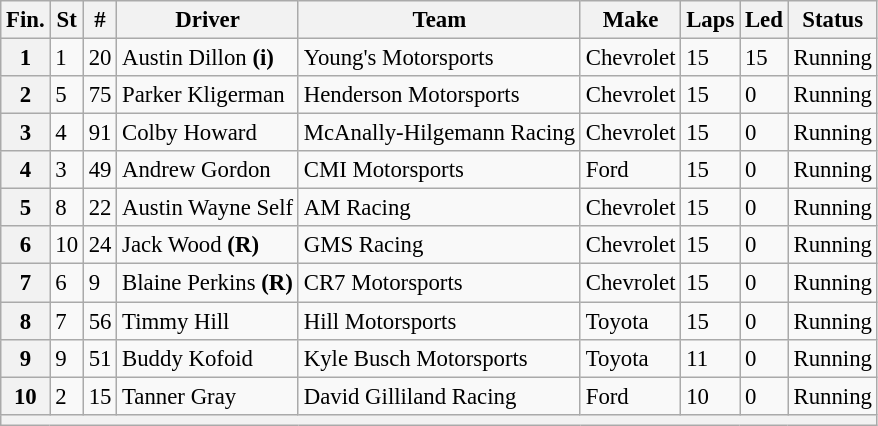<table class="wikitable" style="font-size:95%">
<tr>
<th>Fin.</th>
<th>St</th>
<th>#</th>
<th>Driver</th>
<th>Team</th>
<th>Make</th>
<th>Laps</th>
<th>Led</th>
<th>Status</th>
</tr>
<tr>
<th>1</th>
<td>1</td>
<td>20</td>
<td>Austin Dillon <strong>(i)</strong></td>
<td>Young's Motorsports</td>
<td>Chevrolet</td>
<td>15</td>
<td>15</td>
<td>Running</td>
</tr>
<tr>
<th>2</th>
<td>5</td>
<td>75</td>
<td>Parker Kligerman</td>
<td>Henderson Motorsports</td>
<td>Chevrolet</td>
<td>15</td>
<td>0</td>
<td>Running</td>
</tr>
<tr>
<th>3</th>
<td>4</td>
<td>91</td>
<td>Colby Howard</td>
<td>McAnally-Hilgemann Racing</td>
<td>Chevrolet</td>
<td>15</td>
<td>0</td>
<td>Running</td>
</tr>
<tr>
<th>4</th>
<td>3</td>
<td>49</td>
<td>Andrew Gordon</td>
<td>CMI Motorsports</td>
<td>Ford</td>
<td>15</td>
<td>0</td>
<td>Running</td>
</tr>
<tr>
<th>5</th>
<td>8</td>
<td>22</td>
<td>Austin Wayne Self</td>
<td>AM Racing</td>
<td>Chevrolet</td>
<td>15</td>
<td>0</td>
<td>Running</td>
</tr>
<tr>
<th>6</th>
<td>10</td>
<td>24</td>
<td>Jack Wood <strong>(R)</strong></td>
<td>GMS Racing</td>
<td>Chevrolet</td>
<td>15</td>
<td>0</td>
<td>Running</td>
</tr>
<tr>
<th>7</th>
<td>6</td>
<td>9</td>
<td>Blaine Perkins <strong>(R)</strong></td>
<td>CR7 Motorsports</td>
<td>Chevrolet</td>
<td>15</td>
<td>0</td>
<td>Running</td>
</tr>
<tr>
<th>8</th>
<td>7</td>
<td>56</td>
<td>Timmy Hill</td>
<td>Hill Motorsports</td>
<td>Toyota</td>
<td>15</td>
<td>0</td>
<td>Running</td>
</tr>
<tr>
<th>9</th>
<td>9</td>
<td>51</td>
<td>Buddy Kofoid</td>
<td>Kyle Busch Motorsports</td>
<td>Toyota</td>
<td>11</td>
<td>0</td>
<td>Running</td>
</tr>
<tr>
<th>10</th>
<td>2</td>
<td>15</td>
<td>Tanner Gray</td>
<td>David Gilliland Racing</td>
<td>Ford</td>
<td>10</td>
<td>0</td>
<td>Running</td>
</tr>
<tr>
<th colspan="9"></th>
</tr>
</table>
